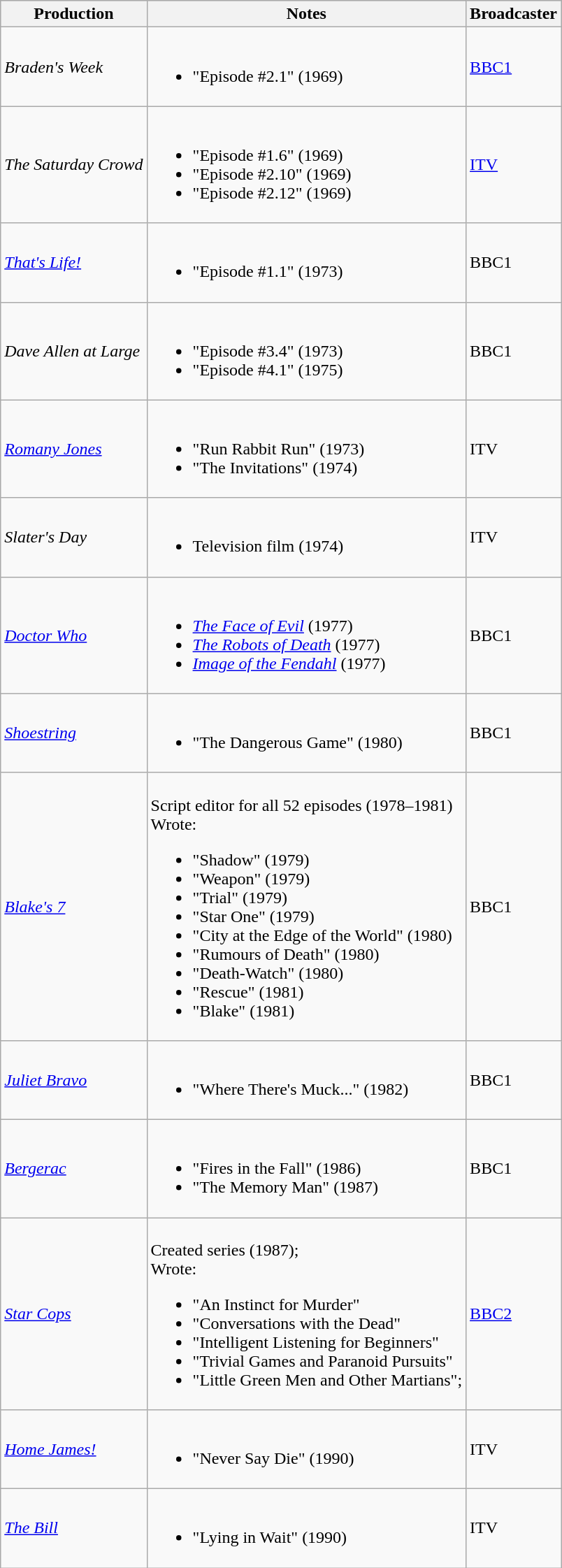<table class="wikitable">
<tr style="background:#ccc; text-align:center;">
<th>Production</th>
<th>Notes</th>
<th>Broadcaster</th>
</tr>
<tr>
<td><em>Braden's Week</em></td>
<td><br><ul><li>"Episode #2.1" (1969)</li></ul></td>
<td><a href='#'>BBC1</a></td>
</tr>
<tr>
<td><em>The Saturday Crowd</em></td>
<td><br><ul><li>"Episode #1.6" (1969)</li><li>"Episode #2.10" (1969)</li><li>"Episode #2.12" (1969)</li></ul></td>
<td><a href='#'>ITV</a></td>
</tr>
<tr>
<td><em><a href='#'>That's Life!</a></em></td>
<td><br><ul><li>"Episode #1.1" (1973)</li></ul></td>
<td>BBC1</td>
</tr>
<tr>
<td><em>Dave Allen at Large</em></td>
<td><br><ul><li>"Episode #3.4" (1973)</li><li>"Episode #4.1" (1975)</li></ul></td>
<td>BBC1</td>
</tr>
<tr>
<td><em><a href='#'>Romany Jones</a></em></td>
<td><br><ul><li>"Run Rabbit Run" (1973)</li><li>"The Invitations" (1974)</li></ul></td>
<td>ITV</td>
</tr>
<tr>
<td><em>Slater's Day</em></td>
<td><br><ul><li>Television film (1974)</li></ul></td>
<td>ITV</td>
</tr>
<tr>
<td><em><a href='#'>Doctor Who</a></em></td>
<td><br><ul><li><em><a href='#'>The Face of Evil</a></em> (1977)</li><li><em><a href='#'>The Robots of Death</a></em> (1977)</li><li><em><a href='#'>Image of the Fendahl</a></em> (1977)</li></ul></td>
<td>BBC1</td>
</tr>
<tr>
<td><em><a href='#'>Shoestring</a></em></td>
<td><br><ul><li>"The Dangerous Game" (1980)</li></ul></td>
<td>BBC1</td>
</tr>
<tr>
<td><em><a href='#'>Blake's 7</a></em></td>
<td><br>Script editor for all 52 episodes (1978–1981)<br>Wrote:<ul><li>"Shadow" (1979)</li><li>"Weapon" (1979)</li><li>"Trial" (1979)</li><li>"Star One" (1979)</li><li>"City at the Edge of the World" (1980)</li><li>"Rumours of Death" (1980)</li><li>"Death-Watch" (1980)</li><li>"Rescue" (1981)</li><li>"Blake" (1981)</li></ul></td>
<td>BBC1</td>
</tr>
<tr>
<td><em><a href='#'>Juliet Bravo</a></em></td>
<td><br><ul><li>"Where There's Muck..." (1982)</li></ul></td>
<td>BBC1</td>
</tr>
<tr>
<td><em><a href='#'>Bergerac</a></em></td>
<td><br><ul><li>"Fires in the Fall" (1986)</li><li>"The Memory Man" (1987)</li></ul></td>
<td>BBC1</td>
</tr>
<tr>
<td><em><a href='#'>Star Cops</a></em></td>
<td><br>Created series (1987);<br>Wrote:<ul><li>"An Instinct for Murder"</li><li>"Conversations with the Dead"</li><li>"Intelligent Listening for Beginners"</li><li>"Trivial Games and Paranoid Pursuits"</li><li>"Little Green Men and Other Martians";</li></ul></td>
<td><a href='#'>BBC2</a></td>
</tr>
<tr>
<td><em><a href='#'>Home James!</a></em></td>
<td><br><ul><li>"Never Say Die" (1990)</li></ul></td>
<td>ITV</td>
</tr>
<tr>
<td><em><a href='#'>The Bill</a></em></td>
<td><br><ul><li>"Lying in Wait" (1990)</li></ul></td>
<td>ITV</td>
</tr>
</table>
